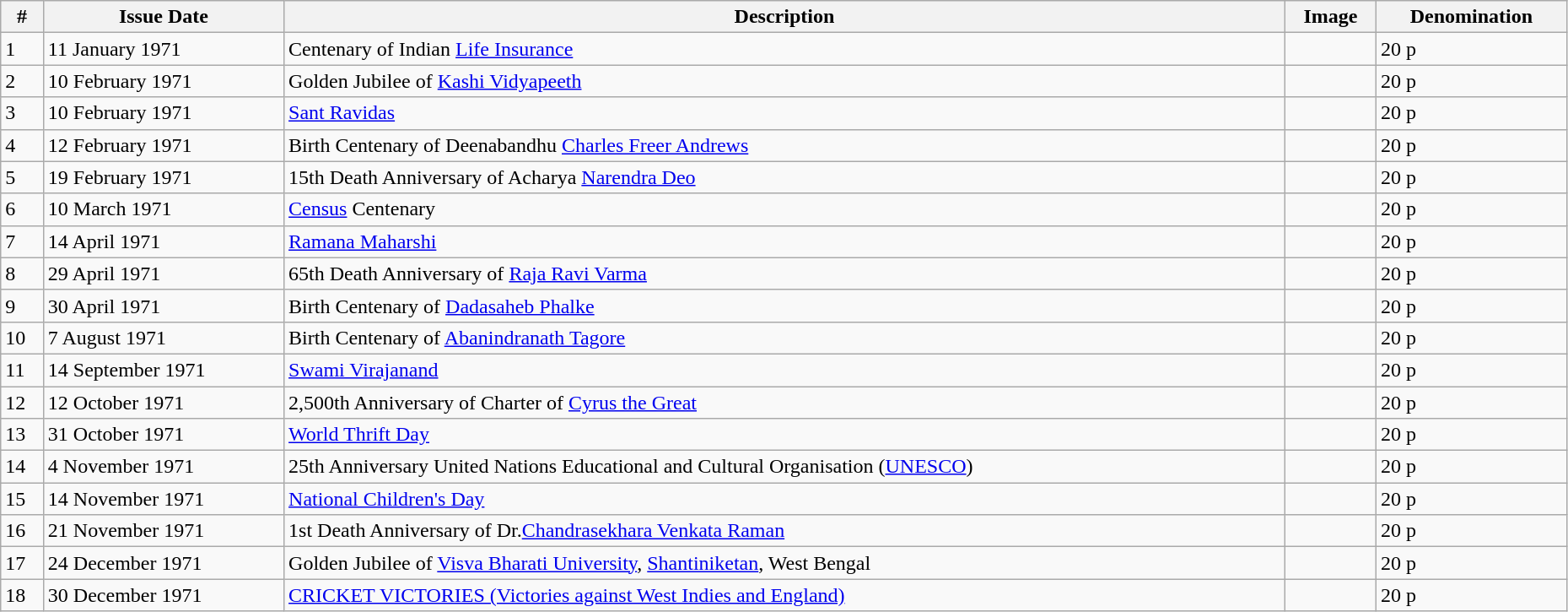<table class = "wikitable"  style = "text-align:justify" width = "98%">
<tr>
<th>#</th>
<th>Issue Date</th>
<th>Description</th>
<th>Image</th>
<th>Denomination</th>
</tr>
<tr>
<td>1</td>
<td>11 January 1971</td>
<td>Centenary of Indian <a href='#'>Life Insurance</a></td>
<td></td>
<td>20 p</td>
</tr>
<tr>
<td>2</td>
<td>10 February 1971</td>
<td>Golden Jubilee of <a href='#'>Kashi Vidyapeeth</a></td>
<td></td>
<td>20 p</td>
</tr>
<tr>
<td>3</td>
<td>10 February 1971</td>
<td><a href='#'>Sant Ravidas</a></td>
<td></td>
<td>20 p</td>
</tr>
<tr>
<td>4</td>
<td>12 February 1971</td>
<td>Birth Centenary of Deenabandhu <a href='#'>Charles Freer Andrews</a></td>
<td></td>
<td>20 p</td>
</tr>
<tr>
<td>5</td>
<td>19 February 1971</td>
<td>15th Death Anniversary of Acharya <a href='#'>Narendra Deo</a></td>
<td></td>
<td>20 p</td>
</tr>
<tr>
<td>6</td>
<td>10 March 1971</td>
<td><a href='#'>Census</a> Centenary</td>
<td></td>
<td>20 p</td>
</tr>
<tr>
<td>7</td>
<td>14 April 1971</td>
<td><a href='#'>Ramana Maharshi</a></td>
<td></td>
<td>20 p</td>
</tr>
<tr>
<td>8</td>
<td>29 April 1971</td>
<td>65th Death Anniversary of <a href='#'>Raja Ravi Varma</a></td>
<td></td>
<td>20 p</td>
</tr>
<tr>
<td>9</td>
<td>30 April 1971</td>
<td>Birth Centenary of <a href='#'>Dadasaheb Phalke</a></td>
<td></td>
<td>20 p</td>
</tr>
<tr>
<td>10</td>
<td>7 August 1971</td>
<td>Birth Centenary of <a href='#'>Abanindranath Tagore</a></td>
<td></td>
<td>20 p</td>
</tr>
<tr>
<td>11</td>
<td>14 September 1971</td>
<td><a href='#'>Swami Virajanand</a></td>
<td></td>
<td>20 p</td>
</tr>
<tr>
<td>12</td>
<td>12 October 1971</td>
<td>2,500th Anniversary of Charter of <a href='#'>Cyrus the Great</a></td>
<td></td>
<td>20 p</td>
</tr>
<tr>
<td>13</td>
<td>31 October 1971</td>
<td><a href='#'>World Thrift Day</a></td>
<td></td>
<td>20 p</td>
</tr>
<tr>
<td>14</td>
<td>4 November 1971</td>
<td>25th Anniversary United Nations Educational and Cultural Organisation (<a href='#'>UNESCO</a>)</td>
<td></td>
<td>20 p</td>
</tr>
<tr>
<td>15</td>
<td>14 November 1971</td>
<td><a href='#'>National Children's Day</a></td>
<td></td>
<td>20 p</td>
</tr>
<tr>
<td>16</td>
<td>21 November 1971</td>
<td>1st Death Anniversary of Dr.<a href='#'>Chandrasekhara Venkata Raman</a></td>
<td></td>
<td>20 p</td>
</tr>
<tr>
<td>17</td>
<td>24 December 1971</td>
<td>Golden Jubilee of <a href='#'>Visva Bharati University</a>, <a href='#'>Shantiniketan</a>, West Bengal</td>
<td></td>
<td>20 p</td>
</tr>
<tr>
<td>18</td>
<td>30 December 1971</td>
<td><a href='#'>CRICKET VICTORIES (Victories against West Indies and England)</a></td>
<td></td>
<td>20 p</td>
</tr>
</table>
